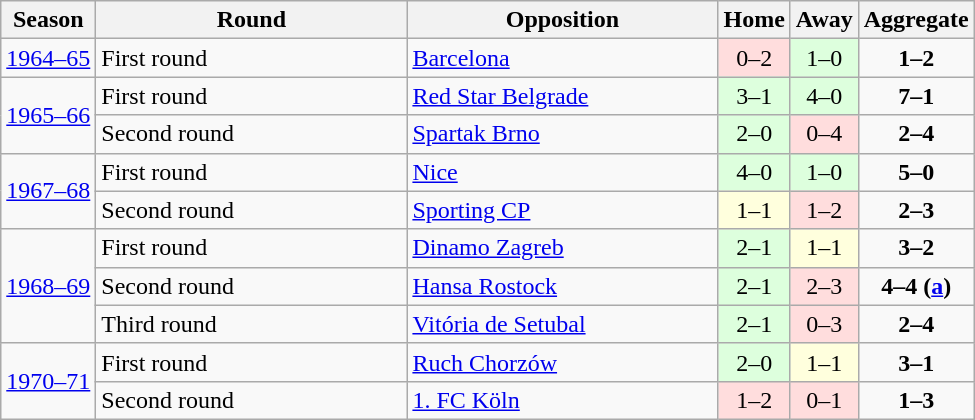<table class="wikitable">
<tr>
<th>Season</th>
<th width=200>Round</th>
<th width=200>Opposition</th>
<th>Home</th>
<th>Away</th>
<th>Aggregate</th>
</tr>
<tr>
<td><a href='#'>1964–65</a></td>
<td>First round</td>
<td> <a href='#'>Barcelona</a></td>
<td style="text-align:center; background:#fdd;">0–2</td>
<td style="text-align:center; background:#dfd;">1–0</td>
<td style="text-align:center;"><strong>1–2</strong></td>
</tr>
<tr>
<td rowspan=2><a href='#'>1965–66</a></td>
<td>First round</td>
<td> <a href='#'>Red Star Belgrade</a></td>
<td style="text-align:center; background:#dfd;">3–1</td>
<td style="text-align:center; background:#dfd;">4–0</td>
<td style="text-align:center;"><strong>7–1</strong></td>
</tr>
<tr>
<td>Second round</td>
<td> <a href='#'>Spartak Brno</a></td>
<td style="text-align:center; background:#dfd;">2–0</td>
<td style="text-align:center; background:#fdd;">0–4</td>
<td style="text-align:center;"><strong>2–4</strong></td>
</tr>
<tr>
<td rowspan=2><a href='#'>1967–68</a></td>
<td>First round</td>
<td> <a href='#'>Nice</a></td>
<td style="text-align:center; background:#dfd;">4–0</td>
<td style="text-align:center; background:#dfd;">1–0</td>
<td style="text-align:center;"><strong>5–0</strong></td>
</tr>
<tr>
<td>Second round</td>
<td> <a href='#'>Sporting CP</a></td>
<td style="text-align:center; background:#ffd;">1–1</td>
<td style="text-align:center; background:#fdd;">1–2</td>
<td style="text-align:center;"><strong>2–3</strong></td>
</tr>
<tr>
<td rowspan=3><a href='#'>1968–69</a></td>
<td>First round</td>
<td> <a href='#'>Dinamo Zagreb</a></td>
<td style="text-align:center; background:#dfd;">2–1</td>
<td style="text-align:center; background:#ffd;">1–1</td>
<td style="text-align:center;"><strong>3–2</strong></td>
</tr>
<tr>
<td>Second round</td>
<td> <a href='#'>Hansa Rostock</a></td>
<td style="text-align:center; background:#dfd;">2–1</td>
<td style="text-align:center; background:#fdd;">2–3</td>
<td style="text-align:center;"><strong>4–4 (<a href='#'>a</a>)</strong></td>
</tr>
<tr>
<td>Third round</td>
<td> <a href='#'>Vitória de Setubal</a></td>
<td style="text-align:center; background:#dfd;">2–1</td>
<td style="text-align:center; background:#fdd;">0–3</td>
<td style="text-align:center;"><strong>2–4</strong></td>
</tr>
<tr>
<td rowspan=2><a href='#'>1970–71</a></td>
<td>First round</td>
<td> <a href='#'>Ruch Chorzów</a></td>
<td style="text-align:center; background:#dfd;">2–0</td>
<td style="text-align:center; background:#ffd;">1–1</td>
<td style="text-align:center;"><strong>3–1</strong></td>
</tr>
<tr>
<td>Second round</td>
<td> <a href='#'>1. FC Köln</a></td>
<td style="text-align:center; background:#fdd;">1–2</td>
<td style="text-align:center; background:#fdd;">0–1</td>
<td style="text-align:center;"><strong>1–3</strong></td>
</tr>
</table>
